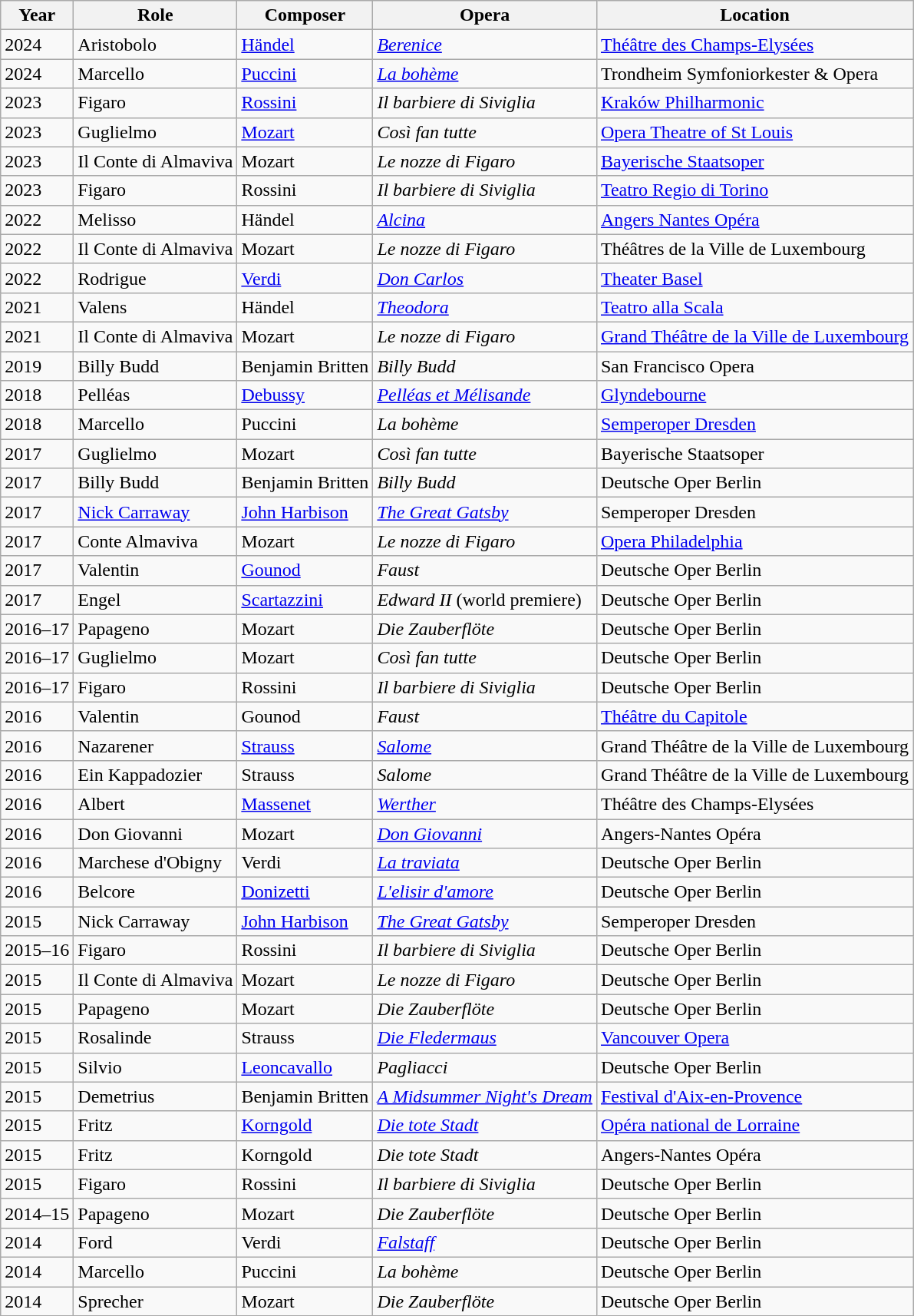<table class="wikitable">
<tr>
<th>Year</th>
<th>Role</th>
<th>Composer</th>
<th>Opera</th>
<th>Location</th>
</tr>
<tr>
<td>2024</td>
<td>Aristobolo</td>
<td><a href='#'>Händel</a></td>
<td><a href='#'><em>Berenice</em></a></td>
<td><a href='#'>Théâtre des Champs-Elysées</a></td>
</tr>
<tr>
<td>2024</td>
<td>Marcello</td>
<td><a href='#'>Puccini</a></td>
<td><em><a href='#'>La bohème</a></em></td>
<td>Trondheim Symfoniorkester & Opera</td>
</tr>
<tr>
<td>2023</td>
<td>Figaro</td>
<td><a href='#'>Rossini</a></td>
<td><em>Il barbiere di Siviglia</em></td>
<td><a href='#'>Kraków Philharmonic</a></td>
</tr>
<tr>
<td>2023</td>
<td>Guglielmo</td>
<td><a href='#'>Mozart</a></td>
<td><em>Così fan tutte</em></td>
<td><a href='#'>Opera Theatre of St Louis</a></td>
</tr>
<tr>
<td>2023</td>
<td>Il Conte di Almaviva</td>
<td>Mozart</td>
<td><em>Le nozze di Figaro</em></td>
<td><a href='#'>Bayerische Staatsoper</a></td>
</tr>
<tr>
<td>2023</td>
<td>Figaro</td>
<td>Rossini</td>
<td><em>Il barbiere di Siviglia</em></td>
<td><a href='#'>Teatro Regio di Torino</a></td>
</tr>
<tr>
<td>2022</td>
<td>Melisso</td>
<td>Händel</td>
<td><em><a href='#'>Alcina</a></em></td>
<td><a href='#'>Angers Nantes Opéra</a></td>
</tr>
<tr>
<td>2022</td>
<td>Il Conte di Almaviva</td>
<td>Mozart</td>
<td><em>Le nozze di Figaro</em></td>
<td>Théâtres de la Ville de Luxembourg</td>
</tr>
<tr>
<td>2022</td>
<td>Rodrigue</td>
<td><a href='#'>Verdi</a></td>
<td><em><a href='#'>Don Carlos</a></em></td>
<td><a href='#'>Theater Basel</a></td>
</tr>
<tr>
<td>2021</td>
<td>Valens</td>
<td>Händel</td>
<td><em><a href='#'>Theodora</a></em></td>
<td><a href='#'>Teatro alla Scala</a></td>
</tr>
<tr>
<td>2021</td>
<td>Il Conte di Almaviva</td>
<td>Mozart</td>
<td><em>Le nozze di Figaro</em></td>
<td><a href='#'>Grand Théâtre de la Ville de Luxembourg</a></td>
</tr>
<tr>
<td>2019</td>
<td>Billy Budd</td>
<td>Benjamin Britten</td>
<td><em>Billy Budd</em></td>
<td>San Francisco Opera</td>
</tr>
<tr>
<td>2018</td>
<td>Pelléas</td>
<td><a href='#'>Debussy</a></td>
<td><em><a href='#'>Pelléas et Mélisande</a></em></td>
<td><a href='#'>Glyndebourne</a></td>
</tr>
<tr>
<td>2018</td>
<td>Marcello</td>
<td>Puccini</td>
<td><em>La bohème</em></td>
<td><a href='#'>Semperoper Dresden</a></td>
</tr>
<tr>
<td>2017</td>
<td>Guglielmo</td>
<td>Mozart</td>
<td><em>Così fan tutte</em></td>
<td>Bayerische Staatsoper</td>
</tr>
<tr>
<td>2017</td>
<td>Billy Budd</td>
<td>Benjamin Britten</td>
<td><em>Billy Budd</em></td>
<td>Deutsche Oper Berlin</td>
</tr>
<tr>
<td>2017</td>
<td><a href='#'>Nick Carraway</a></td>
<td><a href='#'>John Harbison</a></td>
<td><em><a href='#'>The Great Gatsby</a></em></td>
<td>Semperoper Dresden</td>
</tr>
<tr>
<td>2017</td>
<td>Conte Almaviva</td>
<td>Mozart</td>
<td><em>Le nozze di Figaro</em></td>
<td><a href='#'>Opera Philadelphia</a></td>
</tr>
<tr>
<td>2017</td>
<td>Valentin</td>
<td><a href='#'>Gounod</a></td>
<td><em>Faust</em></td>
<td>Deutsche Oper Berlin</td>
</tr>
<tr>
<td>2017</td>
<td>Engel</td>
<td><a href='#'>Scartazzini</a></td>
<td><em>Edward II</em> (world premiere)</td>
<td>Deutsche Oper Berlin</td>
</tr>
<tr>
<td>2016–17</td>
<td>Papageno</td>
<td>Mozart</td>
<td><em>Die Zauberflöte</em></td>
<td>Deutsche Oper Berlin</td>
</tr>
<tr>
<td>2016–17</td>
<td>Guglielmo</td>
<td>Mozart</td>
<td><em>Così fan tutte</em></td>
<td>Deutsche Oper Berlin</td>
</tr>
<tr>
<td>2016–17</td>
<td>Figaro</td>
<td>Rossini</td>
<td><em>Il barbiere di Siviglia</em></td>
<td>Deutsche Oper Berlin</td>
</tr>
<tr>
<td>2016</td>
<td>Valentin</td>
<td>Gounod</td>
<td><em>Faust</em></td>
<td><a href='#'>Théâtre du Capitole</a></td>
</tr>
<tr>
<td>2016</td>
<td>Nazarener</td>
<td><a href='#'>Strauss</a></td>
<td><em><a href='#'>Salome</a></em></td>
<td>Grand Théâtre de la Ville de Luxembourg</td>
</tr>
<tr>
<td>2016</td>
<td>Ein Kappadozier</td>
<td>Strauss</td>
<td><em>Salome</em></td>
<td>Grand Théâtre de la Ville de Luxembourg</td>
</tr>
<tr>
<td>2016</td>
<td>Albert</td>
<td><a href='#'>Massenet</a></td>
<td><em><a href='#'>Werther</a></em></td>
<td>Théâtre des Champs-Elysées</td>
</tr>
<tr>
<td>2016</td>
<td>Don Giovanni</td>
<td>Mozart</td>
<td><em><a href='#'>Don Giovanni</a></em></td>
<td>Angers-Nantes Opéra</td>
</tr>
<tr>
<td>2016</td>
<td>Marchese d'Obigny</td>
<td>Verdi</td>
<td><em><a href='#'>La traviata</a></em></td>
<td>Deutsche Oper Berlin</td>
</tr>
<tr>
<td>2016</td>
<td>Belcore</td>
<td><a href='#'>Donizetti</a></td>
<td><em><a href='#'>L'elisir d'amore</a></em></td>
<td>Deutsche Oper Berlin</td>
</tr>
<tr>
<td>2015</td>
<td>Nick Carraway</td>
<td><a href='#'>John Harbison</a></td>
<td><em><a href='#'>The Great Gatsby</a></em></td>
<td>Semperoper Dresden</td>
</tr>
<tr>
<td>2015–16</td>
<td>Figaro</td>
<td>Rossini</td>
<td><em>Il barbiere di Siviglia</em></td>
<td>Deutsche Oper Berlin</td>
</tr>
<tr>
<td>2015</td>
<td>Il Conte di Almaviva</td>
<td>Mozart</td>
<td><em>Le nozze di Figaro</em></td>
<td>Deutsche Oper Berlin</td>
</tr>
<tr>
<td>2015</td>
<td>Papageno</td>
<td>Mozart</td>
<td><em>Die Zauberflöte</em></td>
<td>Deutsche Oper Berlin</td>
</tr>
<tr>
<td>2015</td>
<td>Rosalinde</td>
<td>Strauss</td>
<td><em><a href='#'>Die Fledermaus</a></em></td>
<td><a href='#'>Vancouver Opera</a></td>
</tr>
<tr>
<td>2015</td>
<td>Silvio</td>
<td><a href='#'>Leoncavallo</a></td>
<td><em>Pagliacci</em></td>
<td>Deutsche Oper Berlin</td>
</tr>
<tr>
<td>2015</td>
<td>Demetrius</td>
<td>Benjamin Britten</td>
<td><em><a href='#'>A Midsummer Night's Dream</a></em></td>
<td><a href='#'>Festival d'Aix-en-Provence</a></td>
</tr>
<tr>
<td>2015</td>
<td>Fritz</td>
<td><a href='#'>Korngold</a></td>
<td><em><a href='#'>Die tote Stadt</a></em></td>
<td><a href='#'>Opéra national de Lorraine</a></td>
</tr>
<tr>
<td>2015</td>
<td>Fritz</td>
<td>Korngold</td>
<td><em>Die tote Stadt</em></td>
<td>Angers-Nantes Opéra</td>
</tr>
<tr>
<td>2015</td>
<td>Figaro</td>
<td>Rossini</td>
<td><em>Il barbiere di Siviglia</em></td>
<td>Deutsche Oper Berlin</td>
</tr>
<tr>
<td>2014–15</td>
<td>Papageno</td>
<td>Mozart</td>
<td><em>Die Zauberflöte</em></td>
<td>Deutsche Oper Berlin</td>
</tr>
<tr>
<td>2014</td>
<td>Ford</td>
<td>Verdi</td>
<td><em><a href='#'>Falstaff</a></em></td>
<td>Deutsche Oper Berlin</td>
</tr>
<tr>
<td>2014</td>
<td>Marcello</td>
<td>Puccini</td>
<td><em>La bohème</em></td>
<td>Deutsche Oper Berlin</td>
</tr>
<tr>
<td>2014</td>
<td>Sprecher</td>
<td>Mozart</td>
<td><em>Die Zauberflöte</em></td>
<td>Deutsche Oper Berlin</td>
</tr>
</table>
